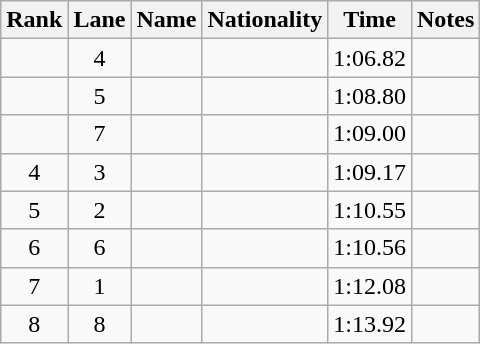<table class="wikitable sortable" style="text-align:center">
<tr>
<th>Rank</th>
<th>Lane</th>
<th>Name</th>
<th>Nationality</th>
<th>Time</th>
<th>Notes</th>
</tr>
<tr>
<td></td>
<td>4</td>
<td align=left></td>
<td align=left></td>
<td>1:06.82</td>
<td><strong></strong></td>
</tr>
<tr>
<td></td>
<td>5</td>
<td align=left></td>
<td align=left></td>
<td>1:08.80</td>
<td></td>
</tr>
<tr>
<td></td>
<td>7</td>
<td align=left></td>
<td align=left></td>
<td>1:09.00</td>
<td></td>
</tr>
<tr>
<td>4</td>
<td>3</td>
<td align=left></td>
<td align=left></td>
<td>1:09.17</td>
<td></td>
</tr>
<tr>
<td>5</td>
<td>2</td>
<td align=left></td>
<td align=left></td>
<td>1:10.55</td>
<td></td>
</tr>
<tr>
<td>6</td>
<td>6</td>
<td align=left></td>
<td align=left></td>
<td>1:10.56</td>
<td></td>
</tr>
<tr>
<td>7</td>
<td>1</td>
<td align=left></td>
<td align=left></td>
<td>1:12.08</td>
<td></td>
</tr>
<tr>
<td>8</td>
<td>8</td>
<td align=left></td>
<td align=left></td>
<td>1:13.92</td>
<td></td>
</tr>
</table>
